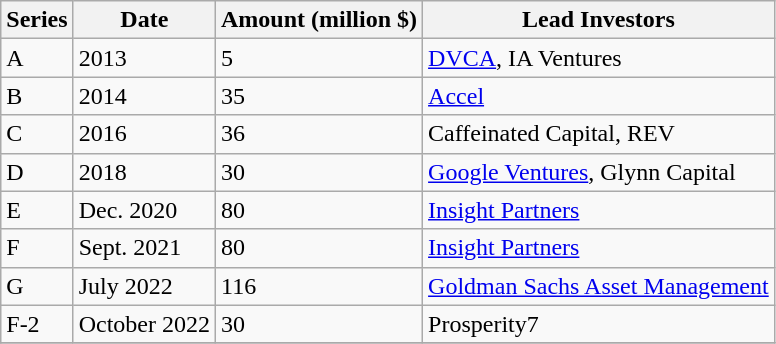<table class="wikitable">
<tr>
<th>Series</th>
<th>Date</th>
<th>Amount (million $)</th>
<th>Lead Investors</th>
</tr>
<tr>
<td>A</td>
<td>2013</td>
<td>5</td>
<td><a href='#'>DVCA</a>, IA Ventures</td>
</tr>
<tr>
<td>B</td>
<td>2014</td>
<td>35</td>
<td><a href='#'>Accel</a></td>
</tr>
<tr>
<td>C</td>
<td>2016</td>
<td>36</td>
<td>Caffeinated Capital, REV</td>
</tr>
<tr>
<td>D</td>
<td>2018</td>
<td>30</td>
<td><a href='#'>Google Ventures</a>, Glynn Capital</td>
</tr>
<tr>
<td>E</td>
<td>Dec. 2020</td>
<td>80</td>
<td><a href='#'>Insight Partners</a></td>
</tr>
<tr>
<td>F</td>
<td>Sept. 2021</td>
<td>80</td>
<td><a href='#'>Insight Partners</a></td>
</tr>
<tr>
<td>G</td>
<td>July 2022</td>
<td>116</td>
<td><a href='#'>Goldman Sachs Asset Management</a></td>
</tr>
<tr>
<td>F-2</td>
<td>October 2022</td>
<td>30</td>
<td>Prosperity7</td>
</tr>
<tr>
</tr>
</table>
